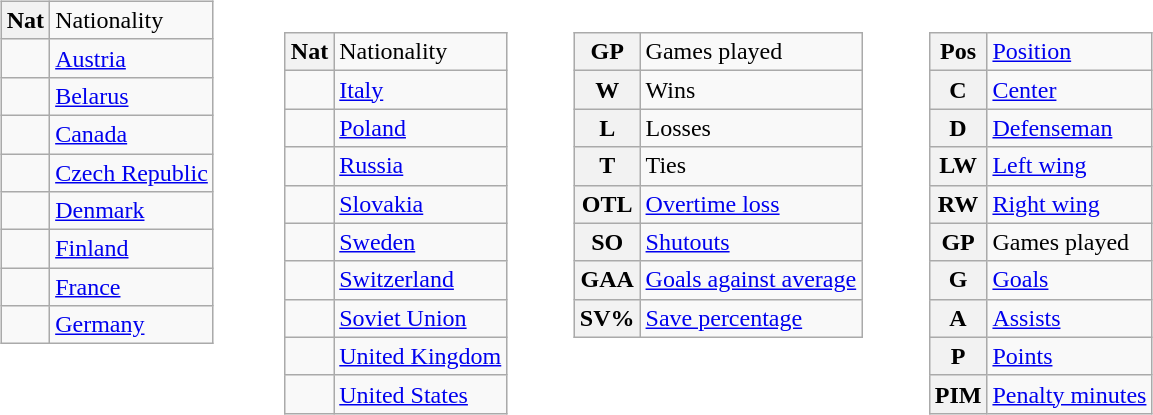<table>
<tr>
<td valign=top><br><table class="wikitable">
<tr>
<th>Nat</th>
<td>Nationality</td>
</tr>
<tr>
<td></td>
<td><a href='#'>Austria</a></td>
</tr>
<tr>
<td></td>
<td><a href='#'>Belarus</a></td>
</tr>
<tr>
<td></td>
<td><a href='#'>Canada</a></td>
</tr>
<tr>
<td></td>
<td><a href='#'>Czech Republic</a></td>
</tr>
<tr>
<td></td>
<td><a href='#'>Denmark</a></td>
</tr>
<tr>
<td></td>
<td><a href='#'>Finland</a></td>
</tr>
<tr>
<td></td>
<td><a href='#'>France</a></td>
</tr>
<tr>
<td></td>
<td><a href='#'>Germany</a></td>
</tr>
</table>
</td>
<td width=20></td>
<td valign=top><br><table>
<tr>
<td valign=top><br><table class="wikitable">
<tr>
<th>Nat</th>
<td>Nationality</td>
</tr>
<tr>
<td></td>
<td><a href='#'>Italy</a></td>
</tr>
<tr>
<td></td>
<td><a href='#'>Poland</a></td>
</tr>
<tr>
<td></td>
<td><a href='#'>Russia</a></td>
</tr>
<tr>
<td></td>
<td><a href='#'>Slovakia</a></td>
</tr>
<tr>
<td></td>
<td><a href='#'>Sweden</a></td>
</tr>
<tr>
<td></td>
<td><a href='#'>Switzerland</a></td>
</tr>
<tr>
<td></td>
<td><a href='#'>Soviet Union</a></td>
</tr>
<tr>
<td></td>
<td><a href='#'>United Kingdom</a></td>
</tr>
<tr>
<td></td>
<td><a href='#'>United States</a></td>
</tr>
</table>
</td>
<td width=20></td>
<td valign=top><br><table class="wikitable">
<tr>
<th>GP</th>
<td>Games played</td>
</tr>
<tr>
<th>W</th>
<td>Wins</td>
</tr>
<tr>
<th>L</th>
<td>Losses</td>
</tr>
<tr>
<th>T</th>
<td>Ties</td>
</tr>
<tr>
<th>OTL</th>
<td><a href='#'>Overtime loss</a></td>
</tr>
<tr>
<th>SO</th>
<td><a href='#'>Shutouts</a></td>
</tr>
<tr>
<th>GAA</th>
<td><a href='#'>Goals against average</a></td>
</tr>
<tr>
<th>SV%</th>
<td><a href='#'>Save percentage</a></td>
</tr>
</table>
</td>
<td width=20></td>
<td valign=top><br><table class="wikitable">
<tr>
<th>Pos</th>
<td><a href='#'>Position</a></td>
</tr>
<tr>
<th>C</th>
<td><a href='#'>Center</a></td>
</tr>
<tr>
<th>D</th>
<td><a href='#'>Defenseman</a></td>
</tr>
<tr>
<th>LW</th>
<td><a href='#'>Left wing</a></td>
</tr>
<tr>
<th>RW</th>
<td><a href='#'>Right wing</a></td>
</tr>
<tr>
<th>GP</th>
<td>Games played</td>
</tr>
<tr>
<th>G</th>
<td><a href='#'>Goals</a></td>
</tr>
<tr>
<th>A</th>
<td><a href='#'>Assists</a></td>
</tr>
<tr>
<th>P</th>
<td><a href='#'>Points</a></td>
</tr>
<tr>
<th>PIM</th>
<td><a href='#'>Penalty minutes</a></td>
</tr>
</table>
</td>
</tr>
</table>
</td>
</tr>
</table>
